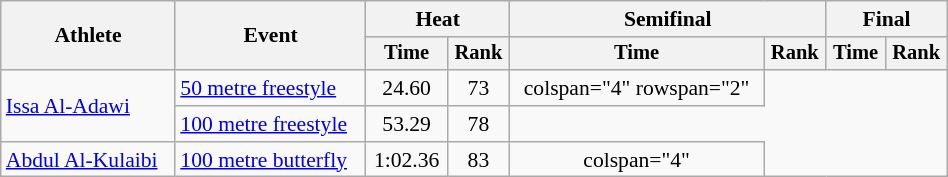<table class="wikitable" style="text-align:center; font-size:90%; width:50%;">
<tr>
<th rowspan="2">Athlete</th>
<th rowspan="2">Event</th>
<th colspan="2">Heat</th>
<th colspan="2">Semifinal</th>
<th colspan="2">Final</th>
</tr>
<tr style="font-size:95%">
<th>Time</th>
<th>Rank</th>
<th>Time</th>
<th>Rank</th>
<th>Time</th>
<th>Rank</th>
</tr>
<tr align=center>
<td align=left rowspan="2"><a href='#'>Issa Al-Adawi</a></td>
<td align=left><a href='#'>50 metre freestyle</a></td>
<td>24.60</td>
<td>73</td>
<td>colspan="4" rowspan="2" </td>
</tr>
<tr align=center>
<td align=left><a href='#'>100 metre freestyle</a></td>
<td>53.29</td>
<td>78</td>
</tr>
<tr align=center>
<td align=left><a href='#'>Abdul Al-Kulaibi</a></td>
<td align=left><a href='#'>100 metre butterfly</a></td>
<td>1:02.36</td>
<td>83</td>
<td>colspan="4"  </td>
</tr>
</table>
